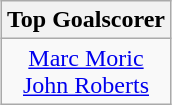<table class="wikitable" style="text-align: center; margin: 0 auto;">
<tr>
<th>Top Goalscorer</th>
</tr>
<tr>
<td> <a href='#'>Marc Moric</a><br> <a href='#'>John Roberts</a></td>
</tr>
</table>
